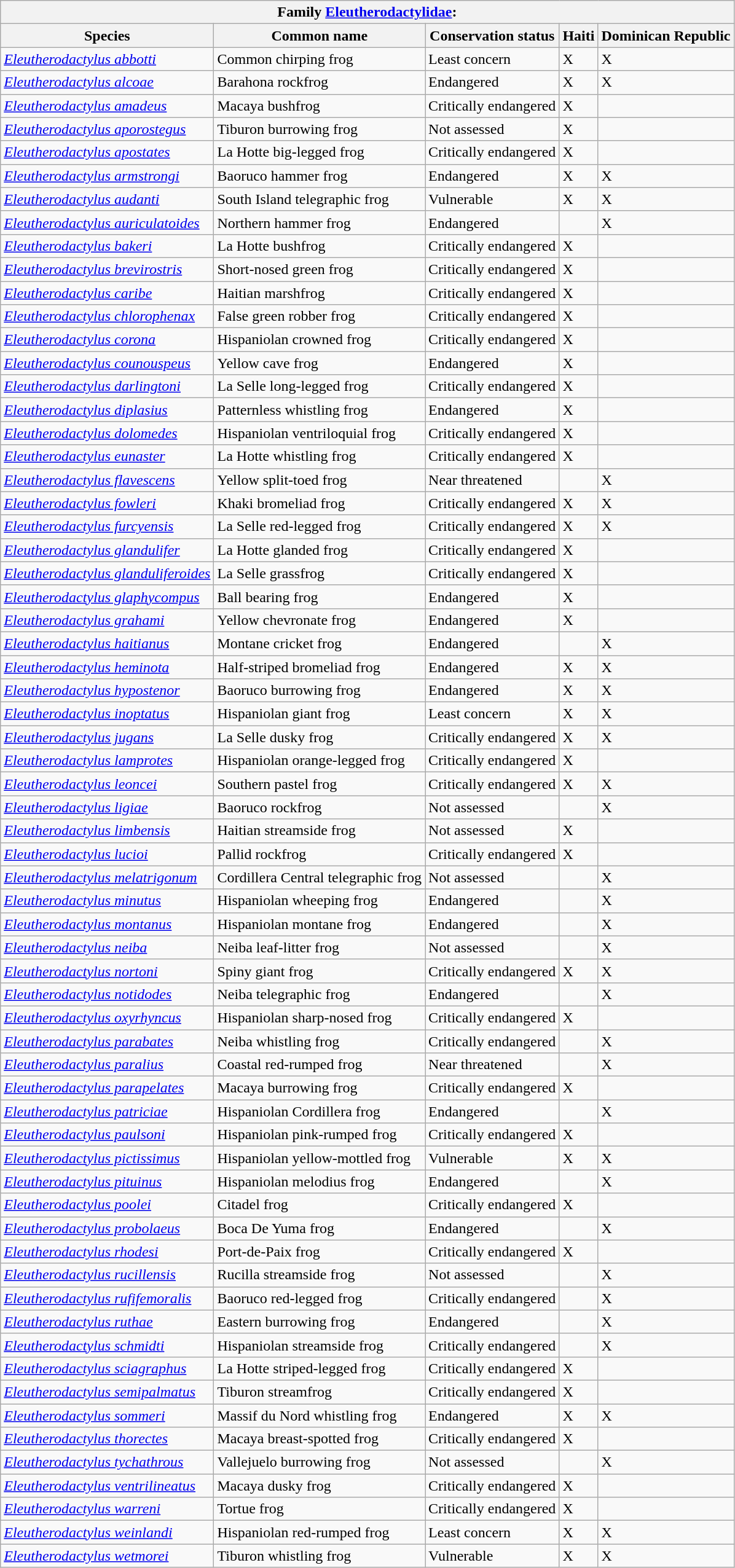<table class="wikitable sortable mw-collapsible">
<tr>
<th colspan="5">Family <a href='#'>Eleutherodactylidae</a>:</th>
</tr>
<tr>
<th>Species</th>
<th>Common name</th>
<th>Conservation status</th>
<th>Haiti</th>
<th>Dominican Republic</th>
</tr>
<tr>
<td><em><a href='#'>Eleutherodactylus abbotti</a></em></td>
<td>Common chirping frog</td>
<td>Least concern</td>
<td>X</td>
<td>X</td>
</tr>
<tr>
<td><em><a href='#'>Eleutherodactylus alcoae</a></em></td>
<td>Barahona rockfrog</td>
<td>Endangered</td>
<td>X</td>
<td>X</td>
</tr>
<tr>
<td><em><a href='#'>Eleutherodactylus amadeus</a></em></td>
<td>Macaya bushfrog</td>
<td>Critically endangered</td>
<td>X</td>
<td></td>
</tr>
<tr>
<td><em><a href='#'>Eleutherodactylus aporostegus</a></em></td>
<td>Tiburon burrowing frog</td>
<td>Not assessed</td>
<td>X</td>
<td></td>
</tr>
<tr>
<td><em><a href='#'>Eleutherodactylus apostates</a></em></td>
<td>La Hotte big-legged frog</td>
<td>Critically endangered</td>
<td>X</td>
<td></td>
</tr>
<tr>
<td><em><a href='#'>Eleutherodactylus armstrongi</a></em></td>
<td>Baoruco hammer frog</td>
<td>Endangered</td>
<td>X</td>
<td>X</td>
</tr>
<tr>
<td><em><a href='#'>Eleutherodactylus audanti</a></em></td>
<td>South Island telegraphic frog</td>
<td>Vulnerable</td>
<td>X</td>
<td>X</td>
</tr>
<tr>
<td><em><a href='#'>Eleutherodactylus auriculatoides</a></em></td>
<td>Northern hammer frog</td>
<td>Endangered</td>
<td></td>
<td>X</td>
</tr>
<tr>
<td><em><a href='#'>Eleutherodactylus bakeri</a></em></td>
<td>La Hotte bushfrog</td>
<td>Critically endangered</td>
<td>X</td>
<td></td>
</tr>
<tr>
<td><em><a href='#'>Eleutherodactylus brevirostris</a></em></td>
<td>Short-nosed green frog</td>
<td>Critically endangered</td>
<td>X</td>
<td></td>
</tr>
<tr>
<td><em><a href='#'>Eleutherodactylus caribe</a></em></td>
<td>Haitian marshfrog</td>
<td>Critically endangered</td>
<td>X</td>
<td></td>
</tr>
<tr>
<td><em><a href='#'>Eleutherodactylus chlorophenax</a></em></td>
<td>False green robber frog</td>
<td>Critically endangered</td>
<td>X</td>
<td></td>
</tr>
<tr>
<td><em><a href='#'>Eleutherodactylus corona</a></em></td>
<td>Hispaniolan crowned frog</td>
<td>Critically endangered</td>
<td>X</td>
<td></td>
</tr>
<tr>
<td><em><a href='#'>Eleutherodactylus counouspeus</a></em></td>
<td>Yellow cave frog</td>
<td>Endangered</td>
<td>X</td>
<td></td>
</tr>
<tr>
<td><em><a href='#'>Eleutherodactylus darlingtoni</a></em></td>
<td>La Selle long-legged frog</td>
<td>Critically endangered</td>
<td>X</td>
<td></td>
</tr>
<tr>
<td><em><a href='#'>Eleutherodactylus diplasius</a></em></td>
<td>Patternless whistling frog</td>
<td>Endangered</td>
<td>X</td>
<td></td>
</tr>
<tr>
<td><em><a href='#'>Eleutherodactylus dolomedes</a></em></td>
<td>Hispaniolan ventriloquial frog</td>
<td>Critically endangered</td>
<td>X</td>
<td></td>
</tr>
<tr>
<td><em><a href='#'>Eleutherodactylus eunaster</a></em></td>
<td>La Hotte whistling frog</td>
<td>Critically endangered</td>
<td>X</td>
<td></td>
</tr>
<tr>
<td><em><a href='#'>Eleutherodactylus flavescens</a></em></td>
<td>Yellow split-toed frog</td>
<td>Near threatened</td>
<td></td>
<td>X</td>
</tr>
<tr>
<td><em><a href='#'>Eleutherodactylus fowleri</a></em></td>
<td>Khaki bromeliad frog</td>
<td>Critically endangered</td>
<td>X</td>
<td>X</td>
</tr>
<tr>
<td><em><a href='#'>Eleutherodactylus furcyensis</a></em></td>
<td>La Selle red-legged frog</td>
<td>Critically endangered</td>
<td>X</td>
<td>X</td>
</tr>
<tr>
<td><em><a href='#'>Eleutherodactylus glandulifer</a></em></td>
<td>La Hotte glanded frog</td>
<td>Critically endangered</td>
<td>X</td>
<td></td>
</tr>
<tr>
<td><em><a href='#'>Eleutherodactylus glanduliferoides</a></em></td>
<td>La Selle grassfrog</td>
<td>Critically endangered</td>
<td>X</td>
<td></td>
</tr>
<tr>
<td><em><a href='#'>Eleutherodactylus glaphycompus</a></em></td>
<td>Ball bearing frog</td>
<td>Endangered</td>
<td>X</td>
<td></td>
</tr>
<tr>
<td><em><a href='#'>Eleutherodactylus grahami</a></em></td>
<td>Yellow chevronate frog</td>
<td>Endangered</td>
<td>X</td>
<td></td>
</tr>
<tr>
<td><em><a href='#'>Eleutherodactylus haitianus</a></em></td>
<td>Montane cricket frog</td>
<td>Endangered</td>
<td></td>
<td>X</td>
</tr>
<tr>
<td><em><a href='#'>Eleutherodactylus heminota</a></em></td>
<td>Half-striped bromeliad frog</td>
<td>Endangered</td>
<td>X</td>
<td>X</td>
</tr>
<tr>
<td><em><a href='#'>Eleutherodactylus hypostenor</a></em></td>
<td>Baoruco burrowing frog</td>
<td>Endangered</td>
<td>X</td>
<td>X</td>
</tr>
<tr>
<td><em><a href='#'>Eleutherodactylus inoptatus</a></em></td>
<td>Hispaniolan giant frog</td>
<td>Least concern</td>
<td>X</td>
<td>X</td>
</tr>
<tr>
<td><em><a href='#'>Eleutherodactylus jugans</a></em></td>
<td>La Selle dusky frog</td>
<td>Critically endangered</td>
<td>X</td>
<td>X</td>
</tr>
<tr>
<td><em><a href='#'>Eleutherodactylus lamprotes</a></em></td>
<td>Hispaniolan orange-legged frog</td>
<td>Critically endangered</td>
<td>X</td>
<td></td>
</tr>
<tr>
<td><em><a href='#'>Eleutherodactylus leoncei</a></em></td>
<td>Southern pastel frog</td>
<td>Critically endangered</td>
<td>X</td>
<td>X</td>
</tr>
<tr>
<td><em><a href='#'>Eleutherodactylus ligiae</a></em></td>
<td>Baoruco rockfrog</td>
<td>Not assessed</td>
<td></td>
<td>X</td>
</tr>
<tr>
<td><em><a href='#'>Eleutherodactylus limbensis</a></em></td>
<td>Haitian streamside frog</td>
<td>Not assessed</td>
<td>X</td>
<td></td>
</tr>
<tr>
<td><em><a href='#'>Eleutherodactylus lucioi</a></em></td>
<td>Pallid rockfrog</td>
<td>Critically endangered</td>
<td>X</td>
<td></td>
</tr>
<tr>
<td><em><a href='#'>Eleutherodactylus melatrigonum</a></em></td>
<td>Cordillera Central telegraphic frog</td>
<td>Not assessed</td>
<td></td>
<td>X</td>
</tr>
<tr>
<td><em><a href='#'>Eleutherodactylus minutus</a></em></td>
<td>Hispaniolan wheeping frog</td>
<td>Endangered</td>
<td></td>
<td>X</td>
</tr>
<tr>
<td><em><a href='#'>Eleutherodactylus montanus</a></em></td>
<td>Hispaniolan montane frog</td>
<td>Endangered</td>
<td></td>
<td>X</td>
</tr>
<tr>
<td><em><a href='#'>Eleutherodactylus neiba</a></em></td>
<td>Neiba leaf-litter frog</td>
<td>Not assessed</td>
<td></td>
<td>X</td>
</tr>
<tr>
<td><em><a href='#'>Eleutherodactylus nortoni</a></em></td>
<td>Spiny giant frog</td>
<td>Critically endangered</td>
<td>X</td>
<td>X</td>
</tr>
<tr>
<td><em><a href='#'>Eleutherodactylus notidodes</a></em></td>
<td>Neiba telegraphic frog</td>
<td>Endangered</td>
<td></td>
<td>X</td>
</tr>
<tr>
<td><em><a href='#'>Eleutherodactylus oxyrhyncus</a></em></td>
<td>Hispaniolan sharp-nosed frog</td>
<td>Critically endangered</td>
<td>X</td>
<td></td>
</tr>
<tr>
<td><em><a href='#'>Eleutherodactylus parabates</a></em></td>
<td>Neiba whistling frog</td>
<td>Critically endangered</td>
<td></td>
<td>X</td>
</tr>
<tr>
<td><em><a href='#'>Eleutherodactylus paralius</a></em></td>
<td>Coastal red-rumped frog</td>
<td>Near threatened</td>
<td></td>
<td>X</td>
</tr>
<tr>
<td><em><a href='#'>Eleutherodactylus parapelates</a></em></td>
<td>Macaya burrowing frog</td>
<td>Critically endangered</td>
<td>X</td>
<td></td>
</tr>
<tr>
<td><em><a href='#'>Eleutherodactylus patriciae</a></em></td>
<td>Hispaniolan Cordillera frog</td>
<td>Endangered</td>
<td></td>
<td>X</td>
</tr>
<tr>
<td><em><a href='#'>Eleutherodactylus paulsoni</a></em></td>
<td>Hispaniolan pink-rumped frog</td>
<td>Critically endangered</td>
<td>X</td>
<td></td>
</tr>
<tr>
<td><em><a href='#'>Eleutherodactylus pictissimus</a></em></td>
<td>Hispaniolan yellow-mottled frog</td>
<td>Vulnerable</td>
<td>X</td>
<td>X</td>
</tr>
<tr>
<td><em><a href='#'>Eleutherodactylus pituinus</a></em></td>
<td>Hispaniolan melodius frog</td>
<td>Endangered</td>
<td></td>
<td>X</td>
</tr>
<tr>
<td><em><a href='#'>Eleutherodactylus poolei</a></em></td>
<td>Citadel frog</td>
<td>Critically endangered</td>
<td>X</td>
<td></td>
</tr>
<tr>
<td><em><a href='#'>Eleutherodactylus probolaeus</a></em></td>
<td>Boca De Yuma frog</td>
<td>Endangered</td>
<td></td>
<td>X</td>
</tr>
<tr>
<td><em><a href='#'>Eleutherodactylus rhodesi</a></em></td>
<td>Port-de-Paix frog</td>
<td>Critically endangered</td>
<td>X</td>
<td></td>
</tr>
<tr>
<td><em><a href='#'>Eleutherodactylus rucillensis</a></em></td>
<td>Rucilla streamside frog</td>
<td>Not assessed</td>
<td></td>
<td>X</td>
</tr>
<tr>
<td><em><a href='#'>Eleutherodactylus rufifemoralis</a></em></td>
<td>Baoruco red-legged frog</td>
<td>Critically endangered</td>
<td></td>
<td>X</td>
</tr>
<tr>
<td><em><a href='#'>Eleutherodactylus ruthae</a></em></td>
<td>Eastern burrowing frog</td>
<td>Endangered</td>
<td></td>
<td>X</td>
</tr>
<tr>
<td><em><a href='#'>Eleutherodactylus schmidti</a></em></td>
<td>Hispaniolan streamside frog</td>
<td>Critically endangered</td>
<td></td>
<td>X</td>
</tr>
<tr>
<td><em><a href='#'>Eleutherodactylus sciagraphus</a></em></td>
<td>La Hotte striped-legged frog</td>
<td>Critically endangered</td>
<td>X</td>
<td></td>
</tr>
<tr>
<td><em><a href='#'>Eleutherodactylus semipalmatus</a></em></td>
<td>Tiburon streamfrog</td>
<td>Critically endangered</td>
<td>X</td>
<td></td>
</tr>
<tr>
<td><em><a href='#'>Eleutherodactylus sommeri</a></em></td>
<td>Massif du Nord whistling frog</td>
<td>Endangered</td>
<td>X</td>
<td>X</td>
</tr>
<tr>
<td><em><a href='#'>Eleutherodactylus thorectes</a></em></td>
<td>Macaya breast-spotted frog</td>
<td>Critically endangered</td>
<td>X</td>
<td></td>
</tr>
<tr>
<td><em><a href='#'>Eleutherodactylus tychathrous</a></em></td>
<td>Vallejuelo burrowing frog</td>
<td>Not assessed</td>
<td></td>
<td>X</td>
</tr>
<tr>
<td><em><a href='#'>Eleutherodactylus ventrilineatus</a></em></td>
<td>Macaya dusky frog</td>
<td>Critically endangered</td>
<td>X</td>
<td></td>
</tr>
<tr>
<td><em><a href='#'>Eleutherodactylus warreni</a></em></td>
<td>Tortue frog</td>
<td>Critically endangered</td>
<td>X</td>
<td></td>
</tr>
<tr>
<td><em><a href='#'>Eleutherodactylus weinlandi</a></em></td>
<td>Hispaniolan red-rumped frog</td>
<td>Least concern</td>
<td>X</td>
<td>X</td>
</tr>
<tr>
<td><em><a href='#'>Eleutherodactylus wetmorei</a></em></td>
<td>Tiburon whistling frog</td>
<td>Vulnerable</td>
<td>X</td>
<td>X</td>
</tr>
</table>
